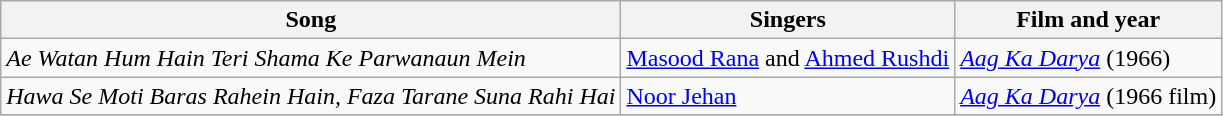<table class="wikitable">
<tr>
<th>Song</th>
<th>Singers</th>
<th>Film and year</th>
</tr>
<tr>
<td><em>Ae Watan Hum Hain Teri Shama Ke Parwanaun Mein</em></td>
<td><a href='#'>Masood Rana</a> and <a href='#'>Ahmed Rushdi</a></td>
<td><em><a href='#'>Aag Ka Darya</a></em> (1966)</td>
</tr>
<tr>
<td><em>Hawa Se Moti Baras Rahein Hain, Faza Tarane Suna Rahi Hai</em></td>
<td><a href='#'>Noor Jehan</a></td>
<td><em><a href='#'>Aag Ka Darya</a></em> (1966 film)</td>
</tr>
<tr>
</tr>
</table>
